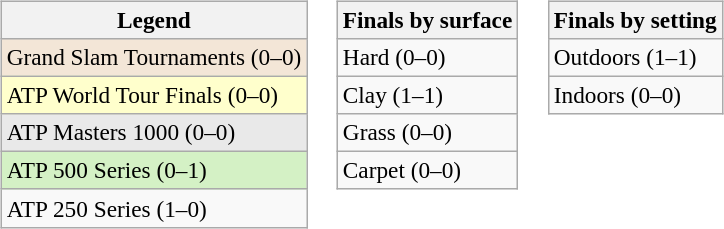<table>
<tr valign=top>
<td><br><table class=wikitable style=font-size:97%>
<tr>
<th>Legend</th>
</tr>
<tr style="background:#f3e6d7;">
<td>Grand Slam Tournaments (0–0)</td>
</tr>
<tr style="background:#ffc;">
<td>ATP World Tour Finals (0–0)</td>
</tr>
<tr style="background:#e9e9e9;">
<td>ATP Masters 1000 (0–0)</td>
</tr>
<tr style="background:#d4f1c5;">
<td>ATP 500 Series (0–1)</td>
</tr>
<tr>
<td>ATP 250 Series (1–0)</td>
</tr>
</table>
</td>
<td><br><table class=wikitable style=font-size:97%>
<tr>
<th>Finals by surface</th>
</tr>
<tr>
<td>Hard (0–0)</td>
</tr>
<tr>
<td>Clay (1–1)</td>
</tr>
<tr>
<td>Grass (0–0)</td>
</tr>
<tr>
<td>Carpet (0–0)</td>
</tr>
</table>
</td>
<td><br><table class=wikitable style=font-size:97%>
<tr>
<th>Finals by setting</th>
</tr>
<tr>
<td>Outdoors (1–1)</td>
</tr>
<tr>
<td>Indoors (0–0)</td>
</tr>
</table>
</td>
</tr>
</table>
